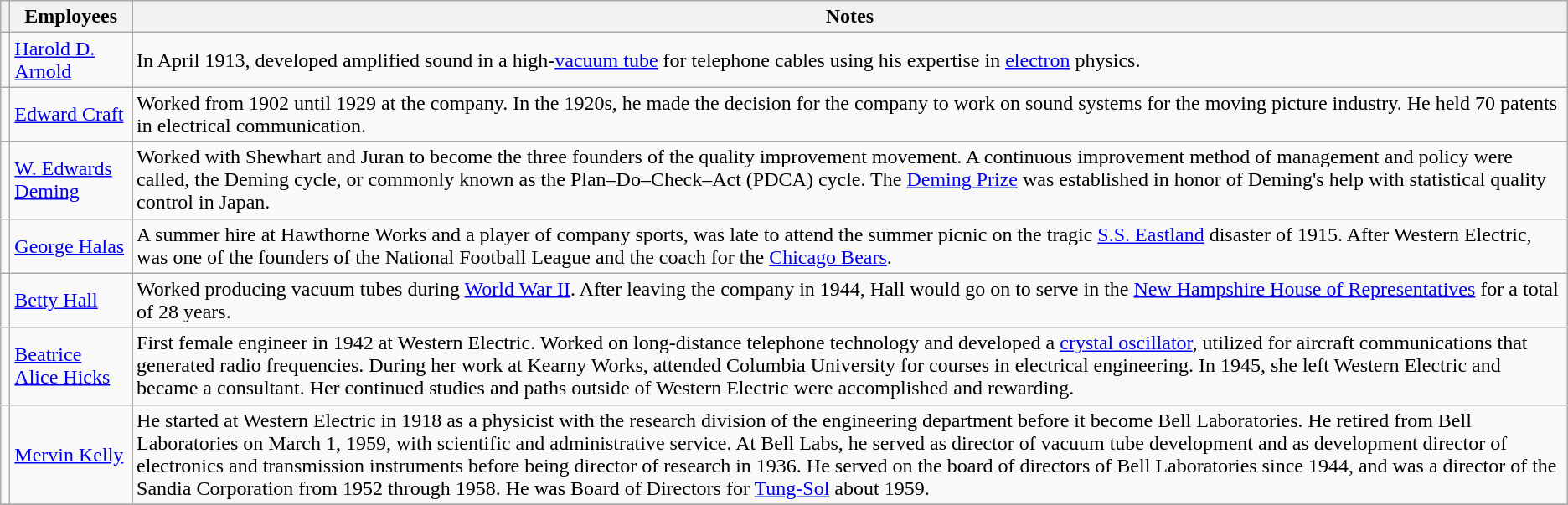<table class="wikitable sortable">
<tr>
<th></th>
<th>Employees</th>
<th>Notes</th>
</tr>
<tr>
<td></td>
<td><a href='#'>Harold D. Arnold</a></td>
<td>In April 1913, developed amplified sound in a high-<a href='#'>vacuum tube</a> for telephone cables using his expertise in <a href='#'>electron</a> physics.</td>
</tr>
<tr>
<td></td>
<td><a href='#'>Edward Craft</a></td>
<td>Worked from 1902 until 1929 at the company. In the 1920s, he made the decision for the company to work on sound systems for the moving picture industry. He held 70 patents in electrical communication.</td>
</tr>
<tr>
<td></td>
<td><a href='#'>W. Edwards Deming</a></td>
<td>Worked with Shewhart and Juran to become the three founders of the quality improvement movement. A continuous improvement method of management and policy were called, the Deming cycle, or commonly known as the Plan–Do–Check–Act (PDCA) cycle. The <a href='#'>Deming Prize</a> was established in honor of Deming's help with statistical quality control in Japan.</td>
</tr>
<tr>
<td></td>
<td><a href='#'>George Halas</a></td>
<td>A summer hire at Hawthorne Works and a player of company sports, was late to attend the summer picnic on the tragic <a href='#'>S.S. Eastland</a> disaster of 1915. After Western Electric, was one of the founders of the National Football League and the coach for the <a href='#'>Chicago Bears</a>.</td>
</tr>
<tr>
<td></td>
<td><a href='#'>Betty Hall</a></td>
<td>Worked producing vacuum tubes during <a href='#'>World War II</a>. After leaving the company in 1944, Hall would go on to serve in the <a href='#'>New Hampshire House of Representatives</a> for a total of 28 years.</td>
</tr>
<tr>
<td></td>
<td><a href='#'>Beatrice Alice Hicks</a></td>
<td>First female engineer in 1942 at Western Electric. Worked on long-distance telephone technology and developed a <a href='#'>crystal oscillator</a>, utilized for aircraft communications that generated radio frequencies. During her work at Kearny Works, attended Columbia University for courses in electrical engineering. In 1945, she left Western Electric and became a consultant. Her continued studies and paths outside of Western Electric were accomplished and rewarding.</td>
</tr>
<tr>
<td></td>
<td><a href='#'>Mervin Kelly</a></td>
<td>He started at Western Electric in 1918 as a physicist with the research division of the engineering department before it become Bell Laboratories. He retired from Bell Laboratories on March 1, 1959, with scientific and administrative service. At Bell Labs, he served as director of vacuum tube development and as development director of electronics and transmission instruments before being director of research in 1936. He served on the board of directors of Bell Laboratories since 1944, and was a director of the Sandia Corporation from 1952 through 1958. He was Board of Directors for <a href='#'>Tung-Sol</a> about 1959.</td>
</tr>
<tr>
</tr>
</table>
